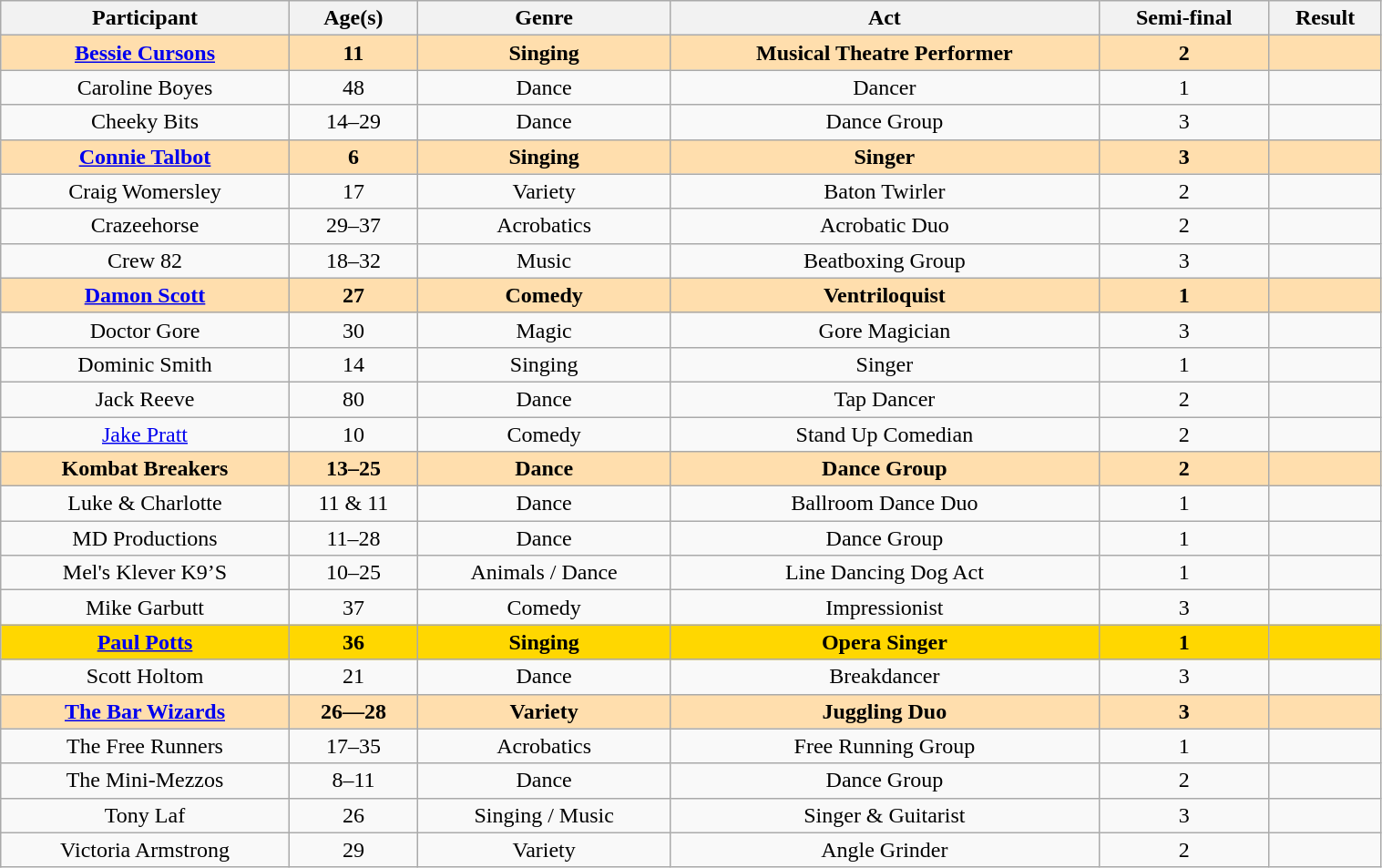<table class="wikitable sortable"  style="width:80%; text-align:center;">
<tr valign="top">
<th>Participant</th>
<th>Age(s)</th>
<th>Genre</th>
<th class="unsortable">Act</th>
<th>Semi-final</th>
<th>Result</th>
</tr>
<tr bgcolor=NavajoWhite>
<td><strong><a href='#'>Bessie Cursons</a></strong></td>
<td><strong>11</strong></td>
<td><strong>Singing</strong></td>
<td><strong>Musical Theatre Performer</strong></td>
<td><strong>2</strong></td>
<td><strong></strong></td>
</tr>
<tr>
<td>Caroline Boyes</td>
<td>48</td>
<td>Dance</td>
<td>Dancer</td>
<td>1</td>
<td></td>
</tr>
<tr>
<td>Cheeky Bits</td>
<td>14–29</td>
<td>Dance</td>
<td>Dance Group</td>
<td>3</td>
<td></td>
</tr>
<tr bgcolor=Navajowhite>
<td><strong><a href='#'>Connie Talbot</a></strong></td>
<td><strong>6</strong></td>
<td><strong>Singing</strong></td>
<td><strong>Singer</strong></td>
<td><strong>3</strong></td>
<td><strong></strong></td>
</tr>
<tr>
<td>Craig Womersley</td>
<td>17</td>
<td>Variety</td>
<td>Baton Twirler</td>
<td>2</td>
<td></td>
</tr>
<tr>
<td>Crazeehorse</td>
<td>29–37</td>
<td>Acrobatics</td>
<td>Acrobatic Duo</td>
<td>2</td>
<td></td>
</tr>
<tr>
<td>Crew 82</td>
<td>18–32</td>
<td>Music</td>
<td>Beatboxing Group</td>
<td>3</td>
<td></td>
</tr>
<tr bgcolor=Navajowhite>
<td><strong><a href='#'>Damon Scott</a></strong></td>
<td><strong>27</strong></td>
<td><strong>Comedy</strong></td>
<td><strong>Ventriloquist</strong></td>
<td><strong>1</strong></td>
<td><strong></strong></td>
</tr>
<tr>
<td>Doctor Gore</td>
<td>30</td>
<td>Magic</td>
<td>Gore Magician</td>
<td>3</td>
<td></td>
</tr>
<tr>
<td>Dominic Smith</td>
<td>14</td>
<td>Singing</td>
<td>Singer</td>
<td>1</td>
<td></td>
</tr>
<tr>
<td>Jack Reeve</td>
<td>80</td>
<td>Dance</td>
<td>Tap Dancer</td>
<td>2</td>
<td></td>
</tr>
<tr>
<td><a href='#'>Jake Pratt</a></td>
<td>10</td>
<td>Comedy</td>
<td>Stand Up Comedian</td>
<td>2</td>
<td></td>
</tr>
<tr bgcolor=NavajoWhite>
<td><strong>Kombat Breakers</strong></td>
<td><strong>13–25</strong></td>
<td><strong>Dance</strong></td>
<td><strong>Dance Group</strong></td>
<td><strong>2</strong></td>
<td><strong></strong></td>
</tr>
<tr>
<td>Luke & Charlotte</td>
<td>11 & 11</td>
<td>Dance</td>
<td>Ballroom Dance Duo</td>
<td>1</td>
<td></td>
</tr>
<tr>
<td>MD Productions</td>
<td>11–28</td>
<td>Dance</td>
<td>Dance Group</td>
<td>1</td>
<td></td>
</tr>
<tr>
<td>Mel's Klever K9’S</td>
<td>10–25</td>
<td>Animals / Dance</td>
<td>Line Dancing Dog Act</td>
<td>1</td>
<td></td>
</tr>
<tr>
<td>Mike Garbutt</td>
<td>37</td>
<td>Comedy</td>
<td>Impressionist</td>
<td>3</td>
<td></td>
</tr>
<tr bgcolor=gold>
<td><strong><a href='#'>Paul Potts</a></strong></td>
<td><strong>36</strong></td>
<td><strong>Singing</strong></td>
<td><strong>Opera Singer</strong></td>
<td><strong>1</strong></td>
<td><strong></strong></td>
</tr>
<tr>
<td>Scott Holtom</td>
<td>21</td>
<td>Dance</td>
<td>Breakdancer</td>
<td>3</td>
<td></td>
</tr>
<tr bgcolor=NavajoWhite>
<td><strong><a href='#'>The Bar Wizards</a></strong></td>
<td><strong>26—28</strong></td>
<td><strong>Variety</strong></td>
<td><strong>Juggling Duo</strong></td>
<td><strong>3</strong></td>
<td><strong></strong></td>
</tr>
<tr>
<td>The Free Runners</td>
<td>17–35</td>
<td>Acrobatics</td>
<td>Free Running Group</td>
<td>1</td>
<td></td>
</tr>
<tr>
<td>The Mini-Mezzos</td>
<td>8–11</td>
<td>Dance</td>
<td>Dance Group</td>
<td>2</td>
<td></td>
</tr>
<tr>
<td>Tony Laf</td>
<td>26</td>
<td>Singing / Music</td>
<td>Singer & Guitarist</td>
<td>3</td>
<td></td>
</tr>
<tr>
<td>Victoria Armstrong</td>
<td>29</td>
<td>Variety</td>
<td>Angle Grinder</td>
<td>2</td>
<td></td>
</tr>
</table>
